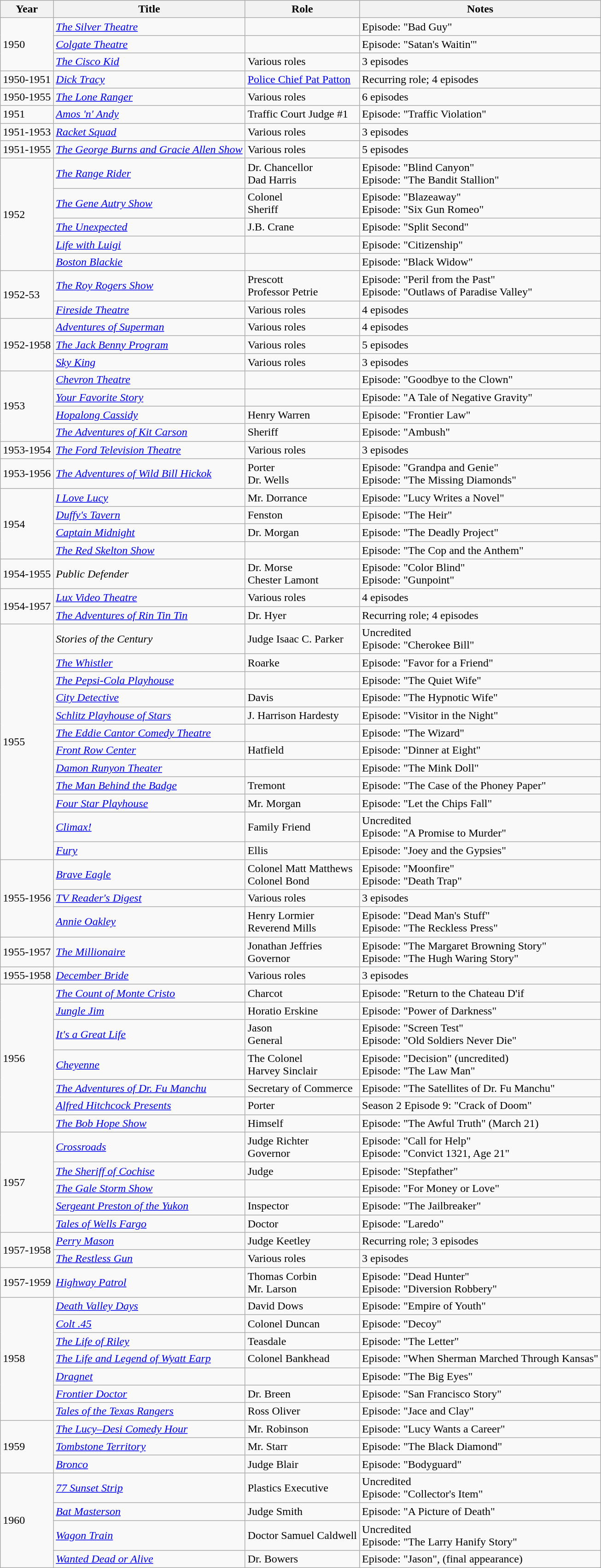<table class="wikitable sortable">
<tr>
<th>Year</th>
<th>Title</th>
<th>Role</th>
<th class="unsortable">Notes</th>
</tr>
<tr>
<td rowspan="3">1950</td>
<td><em><a href='#'>The Silver Theatre</a></em></td>
<td></td>
<td>Episode: "Bad Guy"</td>
</tr>
<tr>
<td><em><a href='#'>Colgate Theatre</a></em></td>
<td></td>
<td>Episode: "Satan's Waitin'"</td>
</tr>
<tr>
<td><em><a href='#'>The Cisco Kid</a></em></td>
<td>Various roles</td>
<td>3 episodes</td>
</tr>
<tr>
<td>1950-1951</td>
<td><em><a href='#'>Dick Tracy</a></em></td>
<td><a href='#'>Police Chief Pat Patton</a></td>
<td>Recurring role; 4 episodes</td>
</tr>
<tr>
<td>1950-1955</td>
<td><em><a href='#'>The Lone Ranger</a></em></td>
<td>Various roles</td>
<td>6 episodes</td>
</tr>
<tr>
<td>1951</td>
<td><em><a href='#'>Amos 'n' Andy</a></em></td>
<td>Traffic Court Judge #1</td>
<td>Episode: "Traffic Violation"</td>
</tr>
<tr>
<td>1951-1953</td>
<td><em><a href='#'>Racket Squad</a></em></td>
<td>Various roles</td>
<td>3 episodes</td>
</tr>
<tr>
<td>1951-1955</td>
<td><em><a href='#'>The George Burns and Gracie Allen Show</a></em></td>
<td>Various roles</td>
<td>5 episodes</td>
</tr>
<tr>
<td rowspan="5">1952</td>
<td><em><a href='#'>The Range Rider</a></em></td>
<td>Dr. Chancellor<br>Dad Harris</td>
<td>Episode: "Blind Canyon"<br>Episode: "The Bandit Stallion"</td>
</tr>
<tr>
<td><em><a href='#'>The Gene Autry Show</a></em></td>
<td>Colonel<br>Sheriff</td>
<td>Episode: "Blazeaway"<br>Episode: "Six Gun Romeo"</td>
</tr>
<tr>
<td><em><a href='#'>The Unexpected</a></em></td>
<td>J.B. Crane</td>
<td>Episode: "Split Second"</td>
</tr>
<tr>
<td><em><a href='#'>Life with Luigi</a></em></td>
<td></td>
<td>Episode: "Citizenship"</td>
</tr>
<tr>
<td><em><a href='#'>Boston Blackie</a></em></td>
<td></td>
<td>Episode: "Black Widow"</td>
</tr>
<tr>
<td rowspan="2">1952-53</td>
<td><em><a href='#'>The Roy Rogers Show</a></em></td>
<td>Prescott<br>Professor Petrie</td>
<td>Episode: "Peril from the Past"<br>Episode: "Outlaws of Paradise Valley"</td>
</tr>
<tr>
<td><em><a href='#'>Fireside Theatre</a></em></td>
<td>Various roles</td>
<td>4 episodes</td>
</tr>
<tr>
<td rowspan="3">1952-1958</td>
<td><em><a href='#'>Adventures of Superman</a></em></td>
<td>Various roles</td>
<td>4 episodes</td>
</tr>
<tr>
<td><em><a href='#'>The Jack Benny Program</a></em></td>
<td>Various roles</td>
<td>5 episodes</td>
</tr>
<tr>
<td><em><a href='#'>Sky King</a></em></td>
<td>Various roles</td>
<td>3 episodes</td>
</tr>
<tr>
<td rowspan="4">1953</td>
<td><em><a href='#'>Chevron Theatre</a></em></td>
<td></td>
<td>Episode: "Goodbye to the Clown"</td>
</tr>
<tr>
<td><em><a href='#'>Your Favorite Story</a></em></td>
<td></td>
<td>Episode: "A Tale of Negative Gravity"</td>
</tr>
<tr>
<td><em><a href='#'>Hopalong Cassidy</a></em></td>
<td>Henry Warren</td>
<td>Episode: "Frontier Law"</td>
</tr>
<tr>
<td><em><a href='#'>The Adventures of Kit Carson</a></em></td>
<td>Sheriff</td>
<td>Episode: "Ambush"</td>
</tr>
<tr>
<td>1953-1954</td>
<td><em><a href='#'>The Ford Television Theatre</a></em></td>
<td>Various roles</td>
<td>3 episodes</td>
</tr>
<tr>
<td>1953-1956</td>
<td><em><a href='#'>The Adventures of Wild Bill Hickok</a></em></td>
<td>Porter<br>Dr. Wells</td>
<td>Episode: "Grandpa and Genie"<br>Episode: "The Missing Diamonds"</td>
</tr>
<tr>
<td rowspan="4">1954</td>
<td><em><a href='#'>I Love Lucy</a></em></td>
<td>Mr. Dorrance</td>
<td>Episode: "Lucy Writes a Novel"</td>
</tr>
<tr>
<td><em><a href='#'>Duffy's Tavern</a></em></td>
<td>Fenston</td>
<td>Episode: "The Heir"</td>
</tr>
<tr>
<td><em><a href='#'>Captain Midnight</a></em></td>
<td>Dr. Morgan</td>
<td>Episode: "The Deadly Project"</td>
</tr>
<tr>
<td><em><a href='#'>The Red Skelton Show</a></em></td>
<td></td>
<td>Episode: "The Cop and the Anthem"</td>
</tr>
<tr>
<td>1954-1955</td>
<td><em>Public Defender</em></td>
<td>Dr. Morse<br>Chester Lamont</td>
<td>Episode: "Color Blind"<br>Episode: "Gunpoint"</td>
</tr>
<tr>
<td rowspan="2">1954-1957</td>
<td><em><a href='#'>Lux Video Theatre</a></em></td>
<td>Various roles</td>
<td>4 episodes</td>
</tr>
<tr>
<td><em><a href='#'>The Adventures of Rin Tin Tin</a></em></td>
<td>Dr. Hyer</td>
<td>Recurring role; 4 episodes</td>
</tr>
<tr>
<td rowspan="12">1955</td>
<td><em>Stories of the Century</em></td>
<td>Judge Isaac C. Parker</td>
<td>Uncredited<br>Episode: "Cherokee Bill"</td>
</tr>
<tr>
<td><em><a href='#'>The Whistler</a></em></td>
<td>Roarke</td>
<td>Episode: "Favor for a Friend"</td>
</tr>
<tr>
<td><em><a href='#'>The Pepsi-Cola Playhouse</a></em></td>
<td></td>
<td>Episode: "The Quiet Wife"</td>
</tr>
<tr>
<td><em><a href='#'>City Detective</a></em></td>
<td>Davis</td>
<td>Episode: "The Hypnotic Wife"</td>
</tr>
<tr>
<td><em><a href='#'>Schlitz Playhouse of Stars</a></em></td>
<td>J. Harrison Hardesty</td>
<td>Episode: "Visitor in the Night"</td>
</tr>
<tr>
<td><em><a href='#'>The Eddie Cantor Comedy Theatre</a></em></td>
<td></td>
<td>Episode: "The Wizard"</td>
</tr>
<tr>
<td><em><a href='#'>Front Row Center</a></em></td>
<td>Hatfield</td>
<td>Episode: "Dinner at Eight"</td>
</tr>
<tr>
<td><em><a href='#'>Damon Runyon Theater</a></em></td>
<td></td>
<td>Episode: "The Mink Doll"</td>
</tr>
<tr>
<td><em><a href='#'>The Man Behind the Badge</a></em></td>
<td>Tremont</td>
<td>Episode: "The Case of the Phoney Paper"</td>
</tr>
<tr>
<td><em><a href='#'>Four Star Playhouse</a></em></td>
<td>Mr. Morgan</td>
<td>Episode: "Let the Chips Fall"</td>
</tr>
<tr>
<td><em><a href='#'>Climax!</a></em></td>
<td>Family Friend</td>
<td>Uncredited<br>Episode: "A Promise to Murder"</td>
</tr>
<tr>
<td><em><a href='#'>Fury</a></em></td>
<td>Ellis</td>
<td>Episode: "Joey and the Gypsies"</td>
</tr>
<tr>
<td rowspan="3">1955-1956</td>
<td><em><a href='#'>Brave Eagle</a></em></td>
<td>Colonel Matt Matthews<br>Colonel Bond</td>
<td>Episode: "Moonfire"<br>Episode: "Death Trap"</td>
</tr>
<tr>
<td><em><a href='#'>TV Reader's Digest</a></em></td>
<td>Various roles</td>
<td>3 episodes</td>
</tr>
<tr>
<td><em><a href='#'>Annie Oakley</a></em></td>
<td>Henry Lormier<br>Reverend Mills</td>
<td>Episode: "Dead Man's Stuff"<br>Episode: "The Reckless Press"</td>
</tr>
<tr>
<td>1955-1957</td>
<td><em><a href='#'>The Millionaire</a></em></td>
<td>Jonathan Jeffries<br>Governor</td>
<td>Episode: "The Margaret Browning Story"<br>Episode: "The Hugh Waring Story"</td>
</tr>
<tr>
<td>1955-1958</td>
<td><em><a href='#'>December Bride</a></em></td>
<td>Various roles</td>
<td>3 episodes</td>
</tr>
<tr>
<td rowspan="7">1956</td>
<td><em><a href='#'>The Count of Monte Cristo</a></em></td>
<td>Charcot</td>
<td>Episode: "Return to the Chateau D'if</td>
</tr>
<tr>
<td><em><a href='#'>Jungle Jim</a></em></td>
<td>Horatio Erskine</td>
<td>Episode: "Power of Darkness"</td>
</tr>
<tr>
<td><em><a href='#'>It's a Great Life</a></em></td>
<td>Jason<br>General</td>
<td>Episode: "Screen Test"<br>Episode: "Old Soldiers Never Die"</td>
</tr>
<tr>
<td><em><a href='#'>Cheyenne</a></em></td>
<td>The Colonel<br>Harvey Sinclair</td>
<td>Episode: "Decision" (uncredited)<br>Episode: "The Law Man"</td>
</tr>
<tr>
<td><em><a href='#'>The Adventures of Dr. Fu Manchu</a></em></td>
<td>Secretary of Commerce</td>
<td>Episode: "The Satellites of Dr. Fu Manchu"</td>
</tr>
<tr>
<td><em><a href='#'>Alfred Hitchcock Presents</a></em></td>
<td>Porter</td>
<td>Season 2 Episode 9: "Crack of Doom"</td>
</tr>
<tr>
<td><em><a href='#'>The Bob Hope Show</a></em></td>
<td>Himself</td>
<td>Episode: "The Awful Truth" (March 21)</td>
</tr>
<tr>
<td rowspan="5">1957</td>
<td><em><a href='#'>Crossroads</a></em></td>
<td>Judge Richter<br>Governor</td>
<td>Episode: "Call for Help"<br>Episode: "Convict 1321, Age 21"</td>
</tr>
<tr>
<td><em><a href='#'>The Sheriff of Cochise</a></em></td>
<td>Judge</td>
<td>Episode: "Stepfather"</td>
</tr>
<tr>
<td><em><a href='#'>The Gale Storm Show</a></em></td>
<td></td>
<td>Episode: "For Money or Love"</td>
</tr>
<tr>
<td><em><a href='#'>Sergeant Preston of the Yukon</a></em></td>
<td>Inspector</td>
<td>Episode: "The Jailbreaker"</td>
</tr>
<tr>
<td><em><a href='#'>Tales of Wells Fargo</a></em></td>
<td>Doctor</td>
<td>Episode: "Laredo"</td>
</tr>
<tr>
<td rowspan="2">1957-1958</td>
<td><em><a href='#'>Perry Mason</a></em></td>
<td>Judge Keetley</td>
<td>Recurring role; 3 episodes</td>
</tr>
<tr>
<td><em><a href='#'>The Restless Gun</a></em></td>
<td>Various roles</td>
<td>3 episodes</td>
</tr>
<tr>
<td>1957-1959</td>
<td><em><a href='#'>Highway Patrol</a></em></td>
<td>Thomas Corbin<br>Mr. Larson</td>
<td>Episode: "Dead Hunter"<br>Episode: "Diversion Robbery"</td>
</tr>
<tr>
<td rowspan="7">1958</td>
<td><em><a href='#'>Death Valley Days</a></em></td>
<td>David Dows</td>
<td>Episode: "Empire of Youth"</td>
</tr>
<tr>
<td><em><a href='#'>Colt .45</a></em></td>
<td>Colonel Duncan</td>
<td>Episode: "Decoy"</td>
</tr>
<tr>
<td><em><a href='#'>The Life of Riley</a></em></td>
<td>Teasdale</td>
<td>Episode: "The Letter"</td>
</tr>
<tr>
<td><em><a href='#'>The Life and Legend of Wyatt Earp</a></em></td>
<td>Colonel Bankhead</td>
<td>Episode: "When Sherman Marched Through Kansas"</td>
</tr>
<tr>
<td><em><a href='#'>Dragnet</a></em></td>
<td></td>
<td>Episode: "The Big Eyes"</td>
</tr>
<tr>
<td><em><a href='#'>Frontier Doctor</a></em></td>
<td>Dr. Breen</td>
<td>Episode: "San Francisco Story"</td>
</tr>
<tr>
<td><em><a href='#'>Tales of the Texas Rangers</a></em></td>
<td>Ross Oliver</td>
<td>Episode: "Jace and Clay"</td>
</tr>
<tr>
<td rowspan="3">1959</td>
<td><em><a href='#'>The Lucy–Desi Comedy Hour</a></em></td>
<td>Mr. Robinson</td>
<td>Episode: "Lucy Wants a Career"</td>
</tr>
<tr>
<td><em><a href='#'>Tombstone Territory</a></em></td>
<td>Mr. Starr</td>
<td>Episode: "The Black Diamond"</td>
</tr>
<tr>
<td><em><a href='#'>Bronco</a></em></td>
<td>Judge Blair</td>
<td>Episode: "Bodyguard"</td>
</tr>
<tr>
<td rowspan="4">1960</td>
<td><em><a href='#'>77 Sunset Strip</a></em></td>
<td>Plastics Executive</td>
<td>Uncredited<br>Episode: "Collector's Item"</td>
</tr>
<tr>
<td><em><a href='#'>Bat Masterson</a></em></td>
<td>Judge Smith</td>
<td>Episode: "A Picture of Death"</td>
</tr>
<tr>
<td><em><a href='#'>Wagon Train</a></em></td>
<td>Doctor Samuel Caldwell</td>
<td>Uncredited<br>Episode: "The Larry Hanify Story"</td>
</tr>
<tr>
<td><em><a href='#'>Wanted Dead or Alive</a></em></td>
<td>Dr. Bowers</td>
<td>Episode: "Jason", (final appearance)</td>
</tr>
</table>
